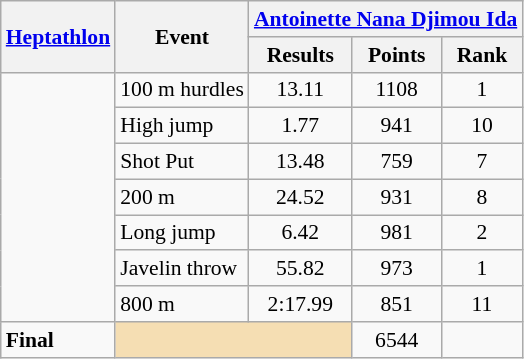<table class=wikitable style="font-size:90%">
<tr>
<th rowspan="2"><a href='#'>Heptathlon</a></th>
<th rowspan="2">Event</th>
<th colspan="3"><a href='#'>Antoinette Nana Djimou Ida</a></th>
</tr>
<tr>
<th>Results</th>
<th>Points</th>
<th>Rank</th>
</tr>
<tr>
<td rowspan="7"></td>
<td>100 m hurdles</td>
<td align=center>13.11</td>
<td align=center>1108</td>
<td align=center>1</td>
</tr>
<tr>
<td>High jump</td>
<td align=center>1.77</td>
<td align=center>941</td>
<td align=center>10</td>
</tr>
<tr>
<td>Shot Put</td>
<td align=center>13.48</td>
<td align=center>759</td>
<td align=center>7</td>
</tr>
<tr>
<td>200 m</td>
<td align=center>24.52</td>
<td align=center>931</td>
<td align=center>8</td>
</tr>
<tr>
<td>Long jump</td>
<td align=center>6.42</td>
<td align=center>981</td>
<td align=center>2</td>
</tr>
<tr>
<td>Javelin throw</td>
<td align=center>55.82</td>
<td align=center>973</td>
<td align=center>1</td>
</tr>
<tr>
<td>800 m</td>
<td align=center>2:17.99</td>
<td align=center>851</td>
<td align=center>11</td>
</tr>
<tr>
<td><strong>Final</strong></td>
<td colspan="2" bgcolor="wheat"></td>
<td align=center>6544</td>
<td align=center></td>
</tr>
</table>
